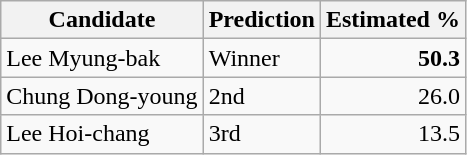<table class=wikitable style=text-align:right>
<tr>
<th>Candidate</th>
<th>Prediction</th>
<th>Estimated %</th>
</tr>
<tr>
<td align=left>Lee Myung-bak</td>
<td align=left>Winner</td>
<td><strong>50.3</strong></td>
</tr>
<tr>
<td align=left>Chung Dong-young</td>
<td align=left>2nd</td>
<td>26.0</td>
</tr>
<tr>
<td align=left>Lee Hoi-chang</td>
<td align=left>3rd</td>
<td>13.5</td>
</tr>
</table>
